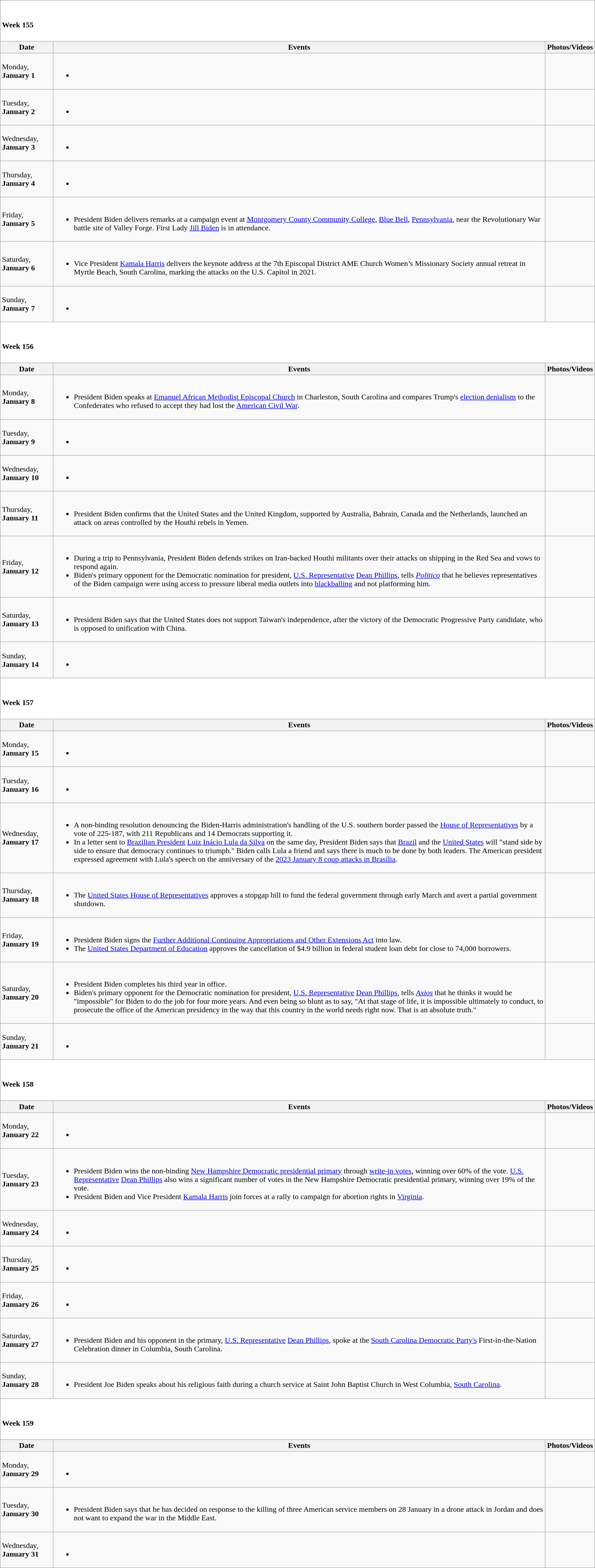<table class="wikitable">
<tr style="background:white;">
<td colspan="3"><br><h4>Week 155</h4></td>
</tr>
<tr>
<th>Date</th>
<th>Events</th>
<th>Photos/Videos</th>
</tr>
<tr>
<td>Monday, <strong>January 1</strong></td>
<td><br><ul><li></li></ul></td>
<td></td>
</tr>
<tr>
<td>Tuesday, <strong>January 2</strong></td>
<td><br><ul><li></li></ul></td>
<td></td>
</tr>
<tr>
<td>Wednesday, <strong>January 3</strong></td>
<td><br><ul><li></li></ul></td>
<td></td>
</tr>
<tr>
<td>Thursday, <strong>January 4</strong></td>
<td><br><ul><li></li></ul></td>
<td></td>
</tr>
<tr>
<td>Friday, <strong>January 5</strong></td>
<td><br><ul><li>President Biden delivers remarks at a campaign event at <a href='#'>Montgomery County Community College</a>, <a href='#'>Blue Bell</a>, <a href='#'>Pennsylvania</a>, near the Revolutionary War battle site of Valley Forge. First Lady <a href='#'>Jill Biden</a> is in attendance.</li></ul></td>
<td></td>
</tr>
<tr>
<td>Saturday, <strong>January 6</strong></td>
<td><br><ul><li>Vice President <a href='#'>Kamala Harris</a> delivers the keynote address at the 7th Episcopal District AME Church Women’s Missionary Society annual retreat in Myrtle Beach, South Carolina, marking the attacks on the U.S. Capitol in 2021.</li></ul></td>
<td></td>
</tr>
<tr>
<td>Sunday, <strong>January 7</strong></td>
<td><br><ul><li></li></ul></td>
<td></td>
</tr>
<tr style="background:white;">
<td colspan="3"><br><h4>Week 156</h4></td>
</tr>
<tr>
<th>Date</th>
<th>Events</th>
<th>Photos/Videos</th>
</tr>
<tr>
<td>Monday, <strong>January 8</strong></td>
<td><br><ul><li>President Biden speaks at <a href='#'>Emanuel African Methodist Episcopal Church</a> in Charleston, South Carolina and compares Trump's <a href='#'>election denialism</a> to the Confederates who refused to accept they had lost the <a href='#'>American Civil War</a>.</li></ul></td>
<td></td>
</tr>
<tr>
<td>Tuesday, <strong>January 9</strong></td>
<td><br><ul><li></li></ul></td>
<td></td>
</tr>
<tr>
<td>Wednesday, <strong>January 10</strong></td>
<td><br><ul><li></li></ul></td>
<td></td>
</tr>
<tr>
<td>Thursday, <strong>January 11</strong></td>
<td><br><ul><li>President Biden confirms that the United States and the United Kingdom, supported by Australia, Bahrain, Canada and the Netherlands, launched an attack on areas controlled by the Houthi rebels in Yemen.</li></ul></td>
<td></td>
</tr>
<tr>
<td>Friday, <strong>January 12</strong></td>
<td><br><ul><li>During a trip to Pennsylvania, President Biden defends strikes on Iran-backed Houthi militants over their attacks on shipping in the Red Sea and vows to respond again.</li><li>Biden's primary opponent for the Democratic nomination for president, <a href='#'>U.S. Representative</a> <a href='#'>Dean Phillips</a>, tells <em><a href='#'>Politico</a></em> that he believes representatives of the Biden campaign were using access to pressure liberal media outlets into <a href='#'>blackballing</a> and not platforming him.</li></ul></td>
<td></td>
</tr>
<tr>
<td>Saturday, <strong>January 13</strong></td>
<td><br><ul><li>President Biden says that the United States does not support Taiwan's independence, after the victory of the Democratic Progressive Party candidate, who is opposed to unification with China.</li></ul></td>
<td></td>
</tr>
<tr>
<td>Sunday, <strong>January 14</strong></td>
<td><br><ul><li></li></ul></td>
<td></td>
</tr>
<tr style="background:white;">
<td colspan="3"><br><h4>Week 157</h4></td>
</tr>
<tr>
<th>Date</th>
<th>Events</th>
<th>Photos/Videos</th>
</tr>
<tr>
<td>Monday, <strong>January 15</strong></td>
<td><br><ul><li></li></ul></td>
<td></td>
</tr>
<tr>
<td>Tuesday, <strong>January 16</strong></td>
<td><br><ul><li></li></ul></td>
<td></td>
</tr>
<tr>
<td>Wednesday, <strong>January 17</strong></td>
<td><br><ul><li>A non-binding resolution denouncing the Biden-Harris administration's handling of the U.S. southern border passed the <a href='#'>House of Representatives</a> by a vote of 225-187, with 211 Republicans and 14 Democrats supporting it.</li><li>In a letter sent to <a href='#'>Brazilian President</a> <a href='#'>Luiz Inácio Lula da Silva</a> on the same day, President Biden says that <a href='#'>Brazil</a> and the <a href='#'>United States</a> will "stand side by side to ensure that democracy continues to triumph." Biden calls Lula a friend and says there is much to be done by both leaders. The American president expressed agreement with Lula's speech on the anniversary of the <a href='#'>2023 January 8 coup attacks in Brasília</a>.</li></ul></td>
<td></td>
</tr>
<tr>
<td>Thursday, <strong>January 18</strong></td>
<td><br><ul><li>The <a href='#'>United States House of Representatives</a> approves a stopgap bill to fund the federal government through early March and avert a partial government shutdown.</li></ul></td>
<td></td>
</tr>
<tr>
<td>Friday, <strong>January 19</strong></td>
<td><br><ul><li>President Biden signs the <a href='#'>Further Additional Continuing Appropriations and Other Extensions Act</a> into law.</li><li>The <a href='#'>United States Department of Education</a> approves the cancellation of $4.9 billion in federal student loan debt for close to 74,000 borrowers.</li></ul></td>
<td></td>
</tr>
<tr>
<td>Saturday, <strong>January 20</strong></td>
<td><br><ul><li>President Biden completes his third year in office.</li><li>Biden's primary opponent for the Democratic nomination for president, <a href='#'>U.S. Representative</a> <a href='#'>Dean Phillips</a>, tells <em><a href='#'>Axios</a></em> that he thinks it would be "impossible" for Biden to do the job for four more years. And even being so blunt as to say, "At that stage of life, it is impossible ultimately to conduct, to prosecute the office of the American presidency in the way that this country in the world needs right now. That is an absolute truth."</li></ul></td>
<td></td>
</tr>
<tr>
<td>Sunday, <strong>January 21</strong></td>
<td><br><ul><li></li></ul></td>
<td></td>
</tr>
<tr style="background:white;">
<td colspan="3"><br><h4>Week 158</h4></td>
</tr>
<tr>
<th>Date</th>
<th>Events</th>
<th>Photos/Videos</th>
</tr>
<tr>
<td>Monday, <strong>January 22</strong></td>
<td><br><ul><li></li></ul></td>
<td></td>
</tr>
<tr>
<td>Tuesday, <strong>January 23</strong></td>
<td><br><ul><li>President Biden wins the non-binding <a href='#'>New Hampshire Democratic presidential primary</a> through <a href='#'>write-in votes</a>, winning over 60% of the vote. <a href='#'>U.S. Representative</a> <a href='#'>Dean Phillips</a> also wins a significant number of votes in the New Hampshire Democratic presidential primary, winning over 19% of the vote.</li><li>President Biden and Vice President <a href='#'>Kamala Harris</a> join forces at a rally to campaign for abortion rights in <a href='#'>Virginia</a>.</li></ul></td>
<td></td>
</tr>
<tr>
<td>Wednesday, <strong>January 24</strong></td>
<td><br><ul><li></li></ul></td>
<td></td>
</tr>
<tr>
<td>Thursday, <strong>January 25</strong></td>
<td><br><ul><li></li></ul></td>
<td></td>
</tr>
<tr>
<td>Friday, <strong>January 26</strong></td>
<td><br><ul><li></li></ul></td>
<td></td>
</tr>
<tr>
<td>Saturday, <strong>January 27</strong></td>
<td><br><ul><li>President Biden and his opponent in the primary, <a href='#'>U.S. Representative</a> <a href='#'>Dean Phillips</a>, spoke at the <a href='#'>South Carolina Democratic Party's</a> First-in-the-Nation Celebration dinner in Columbia, South Carolina.</li></ul></td>
<td></td>
</tr>
<tr>
<td>Sunday, <strong>January 28</strong></td>
<td><br><ul><li>President Joe Biden speaks about his religious faith during a church service at Saint John Baptist Church in West Columbia, <a href='#'>South Carolina</a>.</li></ul></td>
<td></td>
</tr>
<tr style="background:white;">
<td colspan="3"><br><h4>Week 159</h4></td>
</tr>
<tr>
<th>Date</th>
<th>Events</th>
<th>Photos/Videos</th>
</tr>
<tr>
<td>Monday, <strong>January 29</strong></td>
<td><br><ul><li></li></ul></td>
<td></td>
</tr>
<tr>
<td>Tuesday, <strong>January 30</strong></td>
<td><br><ul><li>President Biden says that he has decided on response to the killing of three American service members on 28 January in a drone attack in Jordan and does not want to expand the war in the Middle East.</li></ul></td>
<td></td>
</tr>
<tr>
<td>Wednesday, <strong>January 31</strong></td>
<td><br><ul><li></li></ul></td>
<td></td>
</tr>
</table>
